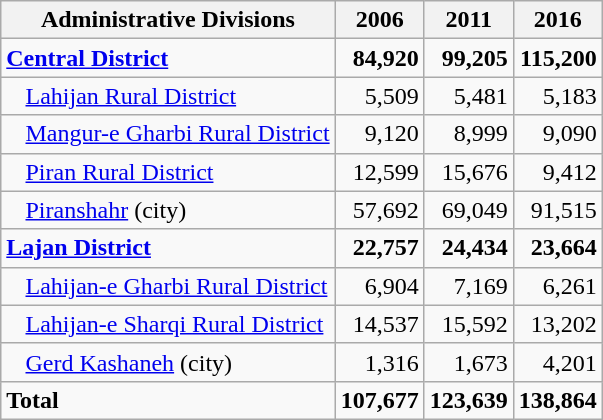<table class="wikitable">
<tr>
<th>Administrative Divisions</th>
<th>2006</th>
<th>2011</th>
<th>2016</th>
</tr>
<tr>
<td><strong><a href='#'>Central District</a></strong></td>
<td style="text-align: right;"><strong>84,920</strong></td>
<td style="text-align: right;"><strong>99,205</strong></td>
<td style="text-align: right;"><strong>115,200</strong></td>
</tr>
<tr>
<td style="padding-left: 1em;"><a href='#'>Lahijan Rural District</a></td>
<td style="text-align: right;">5,509</td>
<td style="text-align: right;">5,481</td>
<td style="text-align: right;">5,183</td>
</tr>
<tr>
<td style="padding-left: 1em;"><a href='#'>Mangur-e Gharbi Rural District</a></td>
<td style="text-align: right;">9,120</td>
<td style="text-align: right;">8,999</td>
<td style="text-align: right;">9,090</td>
</tr>
<tr>
<td style="padding-left: 1em;"><a href='#'>Piran Rural District</a></td>
<td style="text-align: right;">12,599</td>
<td style="text-align: right;">15,676</td>
<td style="text-align: right;">9,412</td>
</tr>
<tr>
<td style="padding-left: 1em;"><a href='#'>Piranshahr</a> (city)</td>
<td style="text-align: right;">57,692</td>
<td style="text-align: right;">69,049</td>
<td style="text-align: right;">91,515</td>
</tr>
<tr>
<td><strong><a href='#'>Lajan District</a></strong></td>
<td style="text-align: right;"><strong>22,757</strong></td>
<td style="text-align: right;"><strong>24,434</strong></td>
<td style="text-align: right;"><strong>23,664</strong></td>
</tr>
<tr>
<td style="padding-left: 1em;"><a href='#'>Lahijan-e Gharbi Rural District</a></td>
<td style="text-align: right;">6,904</td>
<td style="text-align: right;">7,169</td>
<td style="text-align: right;">6,261</td>
</tr>
<tr>
<td style="padding-left: 1em;"><a href='#'>Lahijan-e Sharqi Rural District</a></td>
<td style="text-align: right;">14,537</td>
<td style="text-align: right;">15,592</td>
<td style="text-align: right;">13,202</td>
</tr>
<tr>
<td style="padding-left: 1em;"><a href='#'>Gerd Kashaneh</a> (city)</td>
<td style="text-align: right;">1,316</td>
<td style="text-align: right;">1,673</td>
<td style="text-align: right;">4,201</td>
</tr>
<tr>
<td><strong>Total</strong></td>
<td style="text-align: right;"><strong>107,677</strong></td>
<td style="text-align: right;"><strong>123,639</strong></td>
<td style="text-align: right;"><strong>138,864</strong></td>
</tr>
</table>
